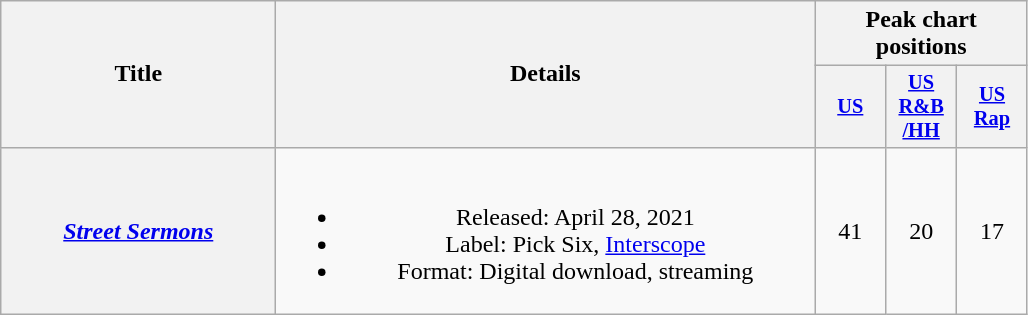<table class="wikitable plainrowheaders" style="text-align:center;">
<tr>
<th scope="col" rowspan="2" style="width:11em;">Title</th>
<th scope="col" rowspan="2" style="width:22em;">Details</th>
<th scope="col" colspan="3">Peak chart positions</th>
</tr>
<tr>
<th scope="col" style="width:3em;font-size:85%;"><a href='#'>US</a><br></th>
<th scope="col" style="width:3em;font-size:85%;"><a href='#'>US R&B<br>/HH</a><br></th>
<th scope="col" style="width:3em;font-size:85%;"><a href='#'>US Rap</a><br></th>
</tr>
<tr>
<th scope="row"><em><a href='#'>Street Sermons</a></em></th>
<td><br><ul><li>Released: April 28, 2021</li><li>Label: Pick Six, <a href='#'>Interscope</a></li><li>Format: Digital download, streaming</li></ul></td>
<td>41</td>
<td>20</td>
<td>17</td>
</tr>
</table>
